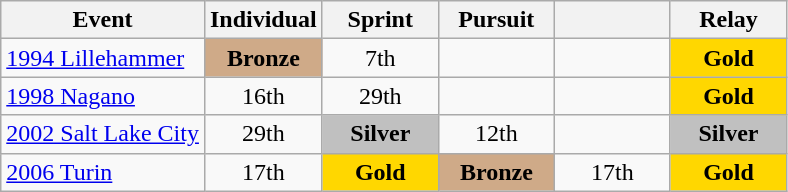<table class="wikitable" style="text-align: center;">
<tr ">
<th>Event</th>
<th style="width:70px;">Individual</th>
<th style="width:70px;">Sprint</th>
<th style="width:70px;">Pursuit</th>
<th style="width:70px;"></th>
<th style="width:70px;">Relay</th>
</tr>
<tr>
<td align=left> <a href='#'>1994 Lillehammer</a></td>
<td style="background:#cfaa88;"><strong>Bronze</strong></td>
<td>7th</td>
<td></td>
<td></td>
<td style="background:gold;"><strong>Gold</strong></td>
</tr>
<tr>
<td align=left> <a href='#'>1998 Nagano</a></td>
<td>16th</td>
<td>29th</td>
<td></td>
<td></td>
<td style="background:gold;"><strong>Gold</strong></td>
</tr>
<tr>
<td align=left> <a href='#'>2002 Salt Lake City</a></td>
<td>29th</td>
<td style="background:silver;"><strong>Silver</strong></td>
<td>12th</td>
<td></td>
<td style="background:silver;"><strong>Silver</strong></td>
</tr>
<tr>
<td align=left> <a href='#'>2006 Turin</a></td>
<td>17th</td>
<td style="background:gold;"><strong>Gold</strong></td>
<td style="background:#cfaa88;"><strong>Bronze</strong></td>
<td>17th</td>
<td style="background:gold;"><strong>Gold</strong></td>
</tr>
</table>
